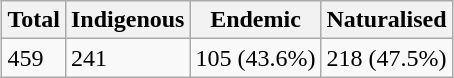<table class="wikitable" style="margin:1em auto 1em auto;">
<tr>
<th>Total</th>
<th>Indigenous</th>
<th>Endemic</th>
<th>Naturalised</th>
</tr>
<tr>
<td>459</td>
<td>241</td>
<td>105 (43.6%)</td>
<td>218 (47.5%)</td>
</tr>
</table>
